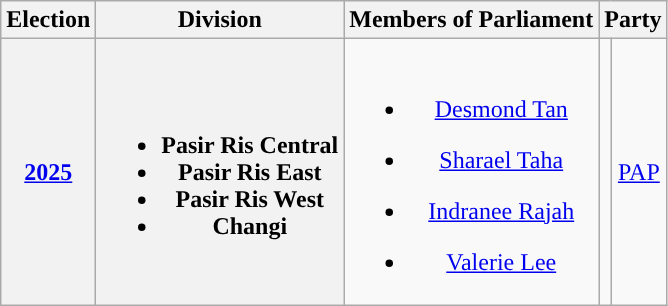<table class="wikitable" align="center" style="text-align:center">
<tr>
<th>Election</th>
<th>Division</th>
<th>Members of Parliament</th>
<th colspan="2">Party</th>
</tr>
<tr>
<th><a href='#'>2025</a></th>
<th><br><ul><li>Pasir Ris Central</li><li>Pasir Ris East</li><li>Pasir Ris West</li><li>Changi</li></ul></th>
<td><br><ul><li><a href='#'>Desmond Tan</a></li></ul><ul><li><a href='#'>Sharael Taha</a></li></ul><ul><li><a href='#'>Indranee Rajah</a></li></ul><ul><li><a href='#'>Valerie Lee</a></li></ul></td>
<td rowspan="1"></td>
<td rowspan="1"><a href='#'>PAP</a></td>
</tr>
</table>
